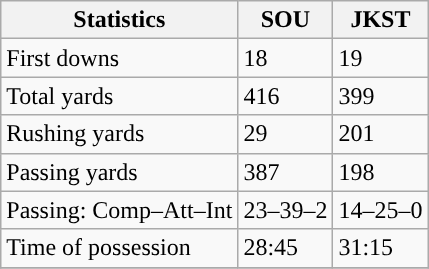<table class="wikitable" style="float: left;">
<tr>
<th>Statistics</th>
<th>SOU</th>
<th>JKST</th>
</tr>
<tr>
<td>First downs</td>
<td>18</td>
<td>19</td>
</tr>
<tr>
<td>Total yards</td>
<td>416</td>
<td>399</td>
</tr>
<tr>
<td>Rushing yards</td>
<td>29</td>
<td>201</td>
</tr>
<tr>
<td>Passing yards</td>
<td>387</td>
<td>198</td>
</tr>
<tr>
<td>Passing: Comp–Att–Int</td>
<td>23–39–2</td>
<td>14–25–0</td>
</tr>
<tr>
<td>Time of possession</td>
<td>28:45</td>
<td>31:15</td>
</tr>
<tr>
</tr>
</table>
